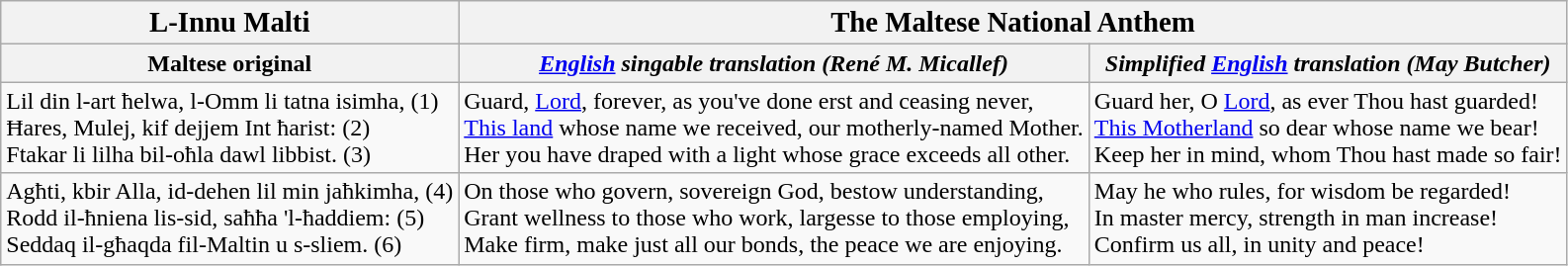<table class="wikitable">
<tr>
<th><big>L-Innu Malti</big></th>
<th colspan="2"><big>The Maltese National Anthem</big></th>
</tr>
<tr>
<th>Maltese original</th>
<th><em><a href='#'>English</a> singable translation (René M. Micallef)</em></th>
<th><em>Simplified <a href='#'>English</a> translation (May Butcher)</em></th>
</tr>
<tr>
<td>Lil din l-art ħelwa, l-Omm li tatna isimha, (1)<br>Ħares, Mulej, kif dejjem Int ħarist: (2)<br>Ftakar li lilha bil-oħla dawl libbist. (3)</td>
<td>Guard, <a href='#'>Lord</a>, forever, as you've done erst and ceasing never,<br><a href='#'>This land</a> whose name we received, our motherly-named Mother.<br>Her you have draped with a light whose grace exceeds all other.</td>
<td>Guard her, O <a href='#'>Lord</a>, as ever Thou hast guarded!<br><a href='#'>This Motherland</a> so dear whose name we bear!<br>Keep her in mind, whom Thou hast made so fair!</td>
</tr>
<tr>
<td>Agħti, kbir Alla, id-dehen lil min jaħkimha, (4)<br>Rodd il-ħniena lis-sid, saħħa 'l-ħaddiem: (5)<br>Seddaq il-għaqda fil-Maltin u s-sliem. (6)</td>
<td>On those who govern, sovereign God, bestow understanding,<br>Grant wellness to those who work, largesse to those employing,<br>Make firm, make just all our bonds, the peace we are enjoying.</td>
<td>May he who rules, for wisdom be regarded!<br>In master mercy, strength in man increase!<br>Confirm us all, in unity and peace!</td>
</tr>
</table>
